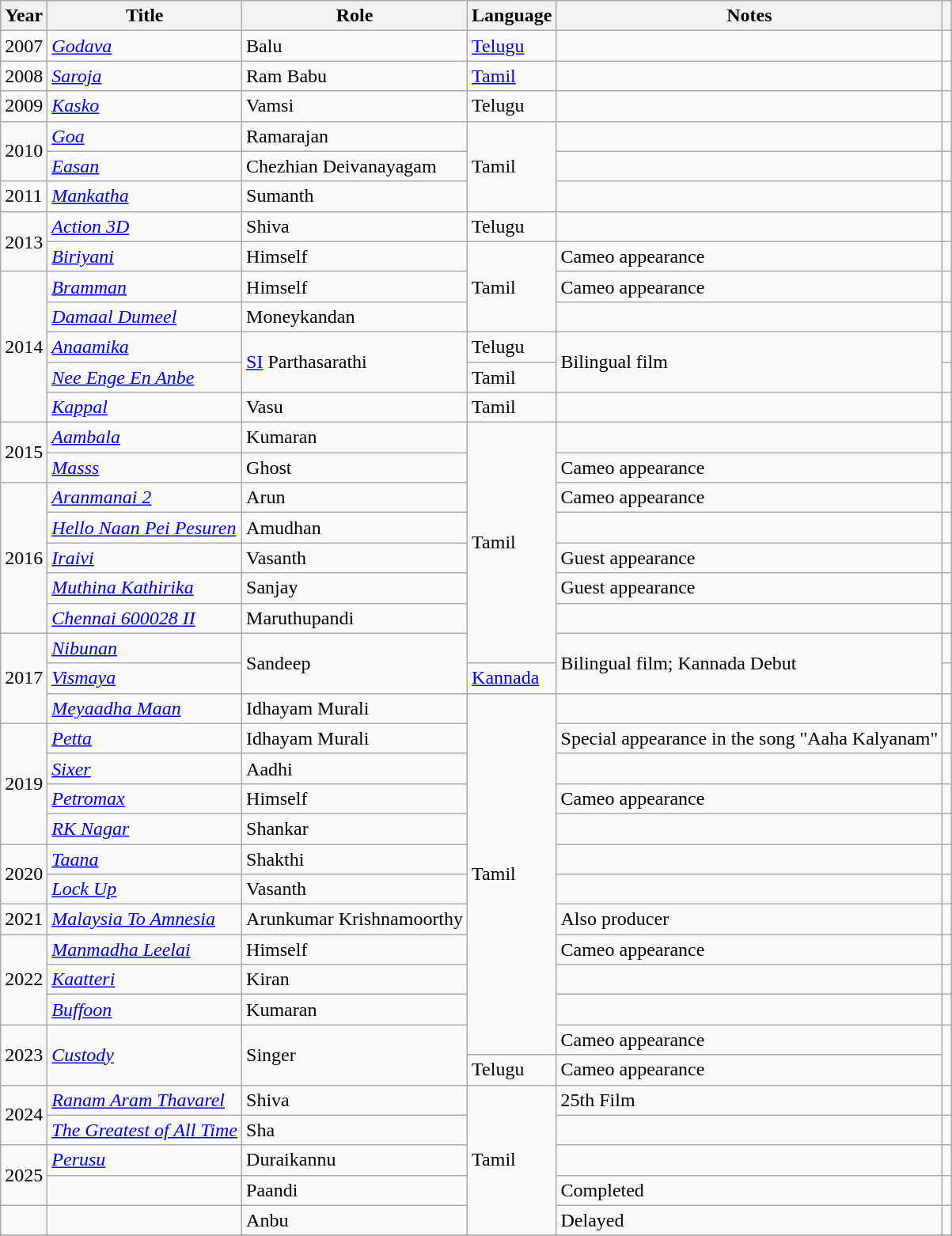<table class="wikitable sortable">
<tr>
<th scope="col">Year</th>
<th scope="col">Title</th>
<th scope="col">Role</th>
<th scope= >Language</th>
<th class="unsortable" scope="col">Notes</th>
<th class="unsortable" scope="col"></th>
</tr>
<tr>
<td>2007</td>
<td><em><a href='#'>Godava</a></em></td>
<td>Balu</td>
<td><a href='#'>Telugu</a></td>
<td></td>
<td style="text-align: center;"></td>
</tr>
<tr>
<td>2008</td>
<td><em><a href='#'>Saroja</a></em></td>
<td>Ram Babu</td>
<td><a href='#'>Tamil</a></td>
<td></td>
<td style="text-align: center;"></td>
</tr>
<tr>
<td>2009</td>
<td><em><a href='#'>Kasko</a></em></td>
<td>Vamsi</td>
<td>Telugu</td>
<td></td>
<td style="text-align: center;"></td>
</tr>
<tr>
<td rowspan="2">2010</td>
<td><em><a href='#'>Goa</a></em></td>
<td>Ramarajan</td>
<td rowspan="3">Tamil</td>
<td></td>
<td style="text-align: center;"></td>
</tr>
<tr>
<td><em><a href='#'>Easan</a></em></td>
<td>Chezhian Deivanayagam</td>
<td></td>
<td style="text-align: center;"></td>
</tr>
<tr>
<td>2011</td>
<td><em><a href='#'>Mankatha</a></em></td>
<td>Sumanth</td>
<td></td>
<td style="text-align: center;"></td>
</tr>
<tr>
<td rowspan="2">2013</td>
<td><em><a href='#'>Action 3D</a></em></td>
<td>Shiva</td>
<td>Telugu</td>
<td></td>
<td style="text-align: center;"></td>
</tr>
<tr>
<td><em><a href='#'>Biriyani</a></em></td>
<td>Himself</td>
<td rowspan="3">Tamil</td>
<td>Cameo appearance</td>
<td style="text-align: center;"></td>
</tr>
<tr>
<td rowspan="5">2014</td>
<td><em><a href='#'>Bramman</a></em></td>
<td>Himself</td>
<td>Cameo appearance</td>
<td style="text-align: center;"></td>
</tr>
<tr>
<td><em><a href='#'>Damaal Dumeel</a></em></td>
<td>Moneykandan</td>
<td></td>
<td style="text-align: center;"></td>
</tr>
<tr>
<td><em><a href='#'>Anaamika</a></em></td>
<td rowspan="2"><a href='#'>SI</a> Parthasarathi</td>
<td>Telugu</td>
<td rowspan="2">Bilingual film</td>
<td style="text-align: center;"></td>
</tr>
<tr>
<td><em><a href='#'>Nee Enge En Anbe</a></em></td>
<td>Tamil</td>
<td style="text-align: center;"></td>
</tr>
<tr>
<td><em><a href='#'>Kappal</a></em></td>
<td>Vasu</td>
<td>Tamil</td>
<td></td>
<td style="text-align: center;"></td>
</tr>
<tr>
<td rowspan="2">2015</td>
<td><em><a href='#'>Aambala</a></em></td>
<td>Kumaran</td>
<td rowspan="8">Tamil</td>
<td></td>
<td style="text-align: center;"></td>
</tr>
<tr>
<td><em><a href='#'>Masss</a></em></td>
<td>Ghost</td>
<td>Cameo appearance</td>
<td style="text-align: center;"></td>
</tr>
<tr>
<td rowspan="5">2016</td>
<td><em><a href='#'>Aranmanai 2</a></em></td>
<td>Arun</td>
<td>Cameo appearance</td>
<td style="text-align: center;"></td>
</tr>
<tr>
<td><em><a href='#'>Hello Naan Pei Pesuren</a></em></td>
<td>Amudhan</td>
<td></td>
<td style="text-align: center;"></td>
</tr>
<tr>
<td><em><a href='#'>Iraivi</a></em></td>
<td>Vasanth</td>
<td>Guest appearance</td>
<td style="text-align: center;"></td>
</tr>
<tr>
<td><em><a href='#'>Muthina Kathirika</a></em></td>
<td>Sanjay</td>
<td>Guest appearance</td>
<td style="text-align: center;"></td>
</tr>
<tr>
<td><em><a href='#'>Chennai 600028 II</a></em></td>
<td>Maruthupandi</td>
<td></td>
<td style="text-align: center;"></td>
</tr>
<tr>
<td rowspan="3">2017</td>
<td><em><a href='#'>Nibunan</a></em></td>
<td rowspan="2">Sandeep</td>
<td rowspan="2">Bilingual film; Kannada Debut</td>
<td style="text-align: center;"></td>
</tr>
<tr>
<td><em><a href='#'>Vismaya</a></em></td>
<td><a href='#'>Kannada</a></td>
<td style="text-align: center;"></td>
</tr>
<tr>
<td><em><a href='#'>Meyaadha Maan</a></em></td>
<td>Idhayam Murali</td>
<td rowspan="12">Tamil</td>
<td></td>
<td style="text-align: center;"></td>
</tr>
<tr>
<td rowspan="4">2019</td>
<td><em><a href='#'>Petta</a></em></td>
<td>Idhayam Murali</td>
<td>Special appearance in the song "Aaha Kalyanam"</td>
<td style="text-align: center;"></td>
</tr>
<tr>
<td><em><a href='#'>Sixer</a></em></td>
<td>Aadhi</td>
<td></td>
<td style="text-align: center;"></td>
</tr>
<tr>
<td><em><a href='#'>Petromax</a></em></td>
<td>Himself</td>
<td>Cameo appearance</td>
<td style="text-align: center;"></td>
</tr>
<tr>
<td><em><a href='#'>RK Nagar</a></em></td>
<td>Shankar</td>
<td></td>
<td style="text-align: center;"></td>
</tr>
<tr>
<td rowspan="2">2020</td>
<td><em><a href='#'>Taana</a></em></td>
<td>Shakthi</td>
<td></td>
<td style="text-align: center;"></td>
</tr>
<tr>
<td><em><a href='#'>Lock Up</a></em></td>
<td>Vasanth</td>
<td></td>
<td style="text-align: center;"></td>
</tr>
<tr>
<td>2021</td>
<td><em><a href='#'>Malaysia To Amnesia</a></em></td>
<td>Arunkumar Krishnamoorthy</td>
<td>Also producer</td>
<td style="text-align: center;"></td>
</tr>
<tr>
<td rowspan="3">2022</td>
<td><em><a href='#'>Manmadha Leelai</a></em></td>
<td>Himself</td>
<td>Cameo appearance</td>
<td style="text-align: center;"></td>
</tr>
<tr>
<td><em><a href='#'>Kaatteri</a></em></td>
<td>Kiran</td>
<td></td>
<td style="text-align: center;"></td>
</tr>
<tr>
<td><em><a href='#'>Buffoon</a></em></td>
<td>Kumaran</td>
<td></td>
<td style="text-align: center;"></td>
</tr>
<tr>
<td rowspan="2">2023</td>
<td rowspan="2"><em><a href='#'>Custody</a></em></td>
<td rowspan="2">Singer</td>
<td>Cameo appearance</td>
<td rowspan="2" style="text-align: center;"></td>
</tr>
<tr>
<td>Telugu</td>
<td>Cameo appearance</td>
</tr>
<tr>
<td rowspan="2">2024</td>
<td><em><a href='#'>Ranam Aram Thavarel</a></em></td>
<td>Shiva</td>
<td rowspan="5">Tamil</td>
<td>25th Film</td>
<td style="text-align: center;"></td>
</tr>
<tr>
<td><em><a href='#'>The Greatest of All Time</a></em></td>
<td>Sha</td>
<td></td>
<td style="text-align: center;"></td>
</tr>
<tr>
<td rowspan="2">2025</td>
<td><em><a href='#'>Perusu</a></em></td>
<td>Duraikannu</td>
<td></td>
<td style="text-align: center;"></td>
</tr>
<tr>
<td></td>
<td>Paandi</td>
<td>Completed</td>
<td style="text-align: center;"></td>
</tr>
<tr>
<td></td>
<td></td>
<td>Anbu</td>
<td>Delayed</td>
<td style="text-align: center;"></td>
</tr>
<tr>
</tr>
</table>
